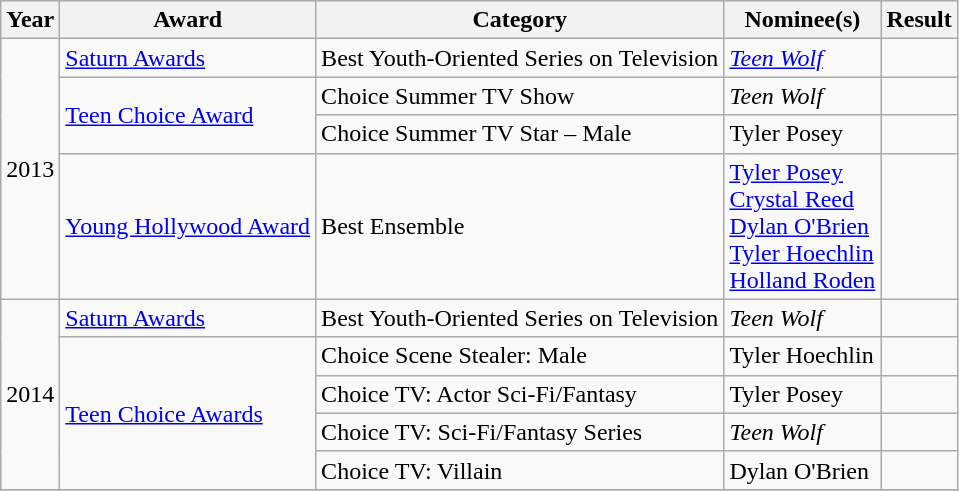<table class="wikitable sortable">
<tr>
<th>Year</th>
<th>Award</th>
<th>Category</th>
<th>Nominee(s)</th>
<th>Result</th>
</tr>
<tr>
<td rowspan=4>2013</td>
<td><a href='#'>Saturn Awards</a></td>
<td>Best Youth-Oriented Series on Television</td>
<td><em><a href='#'>Teen Wolf</a></em></td>
<td></td>
</tr>
<tr>
<td rowspan="2"><a href='#'>Teen Choice Award</a></td>
<td>Choice Summer TV Show</td>
<td><em>Teen Wolf</em></td>
<td></td>
</tr>
<tr>
<td>Choice Summer TV Star – Male</td>
<td>Tyler Posey</td>
<td></td>
</tr>
<tr>
<td><a href='#'>Young Hollywood Award</a></td>
<td>Best Ensemble</td>
<td><a href='#'>Tyler Posey</a><br><a href='#'>Crystal Reed</a><br><a href='#'>Dylan O'Brien</a><br><a href='#'>Tyler Hoechlin</a><br><a href='#'>Holland Roden</a></td>
<td></td>
</tr>
<tr>
<td rowspan=5>2014</td>
<td><a href='#'>Saturn Awards</a></td>
<td>Best Youth-Oriented Series on Television</td>
<td><em>Teen Wolf</em></td>
<td></td>
</tr>
<tr>
<td rowspan="4"><a href='#'>Teen Choice Awards</a></td>
<td>Choice Scene Stealer: Male</td>
<td>Tyler Hoechlin</td>
<td></td>
</tr>
<tr>
<td>Choice TV: Actor Sci-Fi/Fantasy</td>
<td>Tyler Posey</td>
<td></td>
</tr>
<tr>
<td>Choice TV: Sci-Fi/Fantasy Series</td>
<td><em>Teen Wolf</em></td>
<td></td>
</tr>
<tr>
<td>Choice TV: Villain</td>
<td>Dylan O'Brien</td>
<td></td>
</tr>
<tr>
</tr>
</table>
